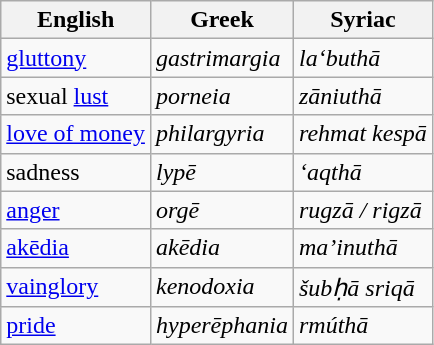<table class="wikitable">
<tr>
<th>English</th>
<th>Greek</th>
<th>Syriac</th>
</tr>
<tr>
<td><a href='#'>gluttony</a></td>
<td><em>gastrimargia</em></td>
<td><em>la‘buthā</em></td>
</tr>
<tr>
<td>sexual <a href='#'>lust</a></td>
<td><em>porneia</em></td>
<td><em>zāniuthā</em></td>
</tr>
<tr>
<td><a href='#'>love of money</a></td>
<td><em>philargyria</em></td>
<td><em>rehmat kespā</em></td>
</tr>
<tr>
<td>sadness</td>
<td><em>lypē</em></td>
<td><em>‘aqthā</em></td>
</tr>
<tr>
<td><a href='#'>anger</a></td>
<td><em>orgē</em></td>
<td><em>rugzā / rigzā</em></td>
</tr>
<tr>
<td><a href='#'>akēdia</a></td>
<td><em>akēdia</em></td>
<td><em>ma’inuthā</em></td>
</tr>
<tr>
<td><a href='#'>vainglory</a></td>
<td><em>kenodoxia</em></td>
<td><em>šubḥā sriqā</em></td>
</tr>
<tr>
<td><a href='#'>pride</a></td>
<td><em>hyperēphania</em></td>
<td><em>rmúthā</em></td>
</tr>
</table>
